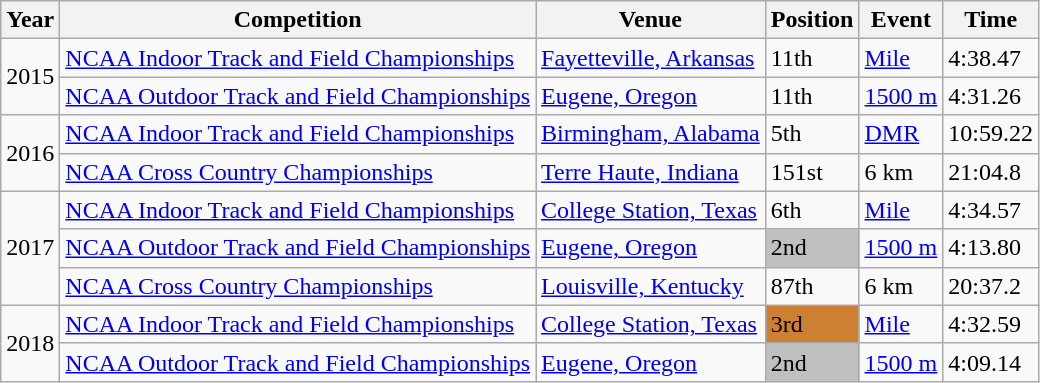<table class="wikitable">
<tr>
<th>Year</th>
<th>Competition</th>
<th>Venue</th>
<th>Position</th>
<th>Event</th>
<th>Time</th>
</tr>
<tr>
<td rowspan="2">2015</td>
<td><a href='#'>NCAA Indoor Track and Field Championships</a></td>
<td><a href='#'>Fayetteville, Arkansas</a></td>
<td>11th</td>
<td><a href='#'>Mile</a></td>
<td>4:38.47</td>
</tr>
<tr>
<td><a href='#'>NCAA Outdoor Track and Field Championships</a></td>
<td><a href='#'>Eugene, Oregon</a></td>
<td>11th</td>
<td><a href='#'>1500 m</a></td>
<td>4:31.26</td>
</tr>
<tr>
<td rowspan="2">2016</td>
<td><a href='#'>NCAA Indoor Track and Field Championships</a></td>
<td><a href='#'>Birmingham, Alabama</a></td>
<td>5th</td>
<td><a href='#'>DMR</a></td>
<td>10:59.22</td>
</tr>
<tr>
<td><a href='#'>NCAA Cross Country Championships</a></td>
<td><a href='#'>Terre Haute, Indiana</a></td>
<td>151st</td>
<td>6 km</td>
<td>21:04.8</td>
</tr>
<tr>
<td rowspan="3">2017</td>
<td><a href='#'>NCAA Indoor Track and Field Championships</a></td>
<td><a href='#'>College Station, Texas</a></td>
<td>6th</td>
<td><a href='#'>Mile</a></td>
<td>4:34.57</td>
</tr>
<tr>
<td><a href='#'>NCAA Outdoor Track and Field Championships</a></td>
<td><a href='#'>Eugene, Oregon</a></td>
<td bgcolor=silver>2nd</td>
<td><a href='#'>1500 m</a></td>
<td>4:13.80</td>
</tr>
<tr>
<td><a href='#'>NCAA Cross Country Championships</a></td>
<td><a href='#'>Louisville, Kentucky</a></td>
<td>87th</td>
<td>6 km</td>
<td>20:37.2</td>
</tr>
<tr>
<td rowspan="2">2018</td>
<td><a href='#'>NCAA Indoor Track and Field Championships</a></td>
<td><a href='#'>College Station, Texas</a></td>
<td bgcolor="#CD7F32">3rd</td>
<td><a href='#'>Mile</a></td>
<td>4:32.59</td>
</tr>
<tr>
<td><a href='#'>NCAA Outdoor Track and Field Championships</a></td>
<td><a href='#'>Eugene, Oregon</a></td>
<td bgcolor=silver>2nd</td>
<td><a href='#'>1500 m</a></td>
<td>4:09.14</td>
</tr>
</table>
